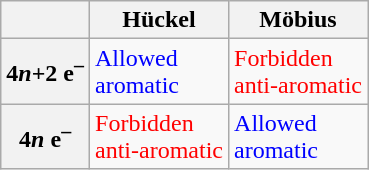<table class="wikitable floatright">
<tr>
<th></th>
<th>Hückel</th>
<th>Möbius</th>
</tr>
<tr>
<th>4<em>n</em>+2 e<sup>–</sup></th>
<td style="color:blue;">Allowed<br>aromatic</td>
<td style="color:red;">Forbidden<br>anti-aromatic</td>
</tr>
<tr>
<th>4<em>n</em> e<sup>–</sup></th>
<td style="color:red;">Forbidden<br>anti-aromatic</td>
<td style="color:blue;">Allowed<br>aromatic</td>
</tr>
</table>
